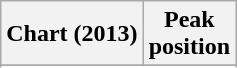<table class="wikitable sortable">
<tr>
<th>Chart (2013)</th>
<th>Peak<br>position</th>
</tr>
<tr>
</tr>
<tr>
</tr>
<tr>
</tr>
<tr>
</tr>
<tr>
</tr>
</table>
